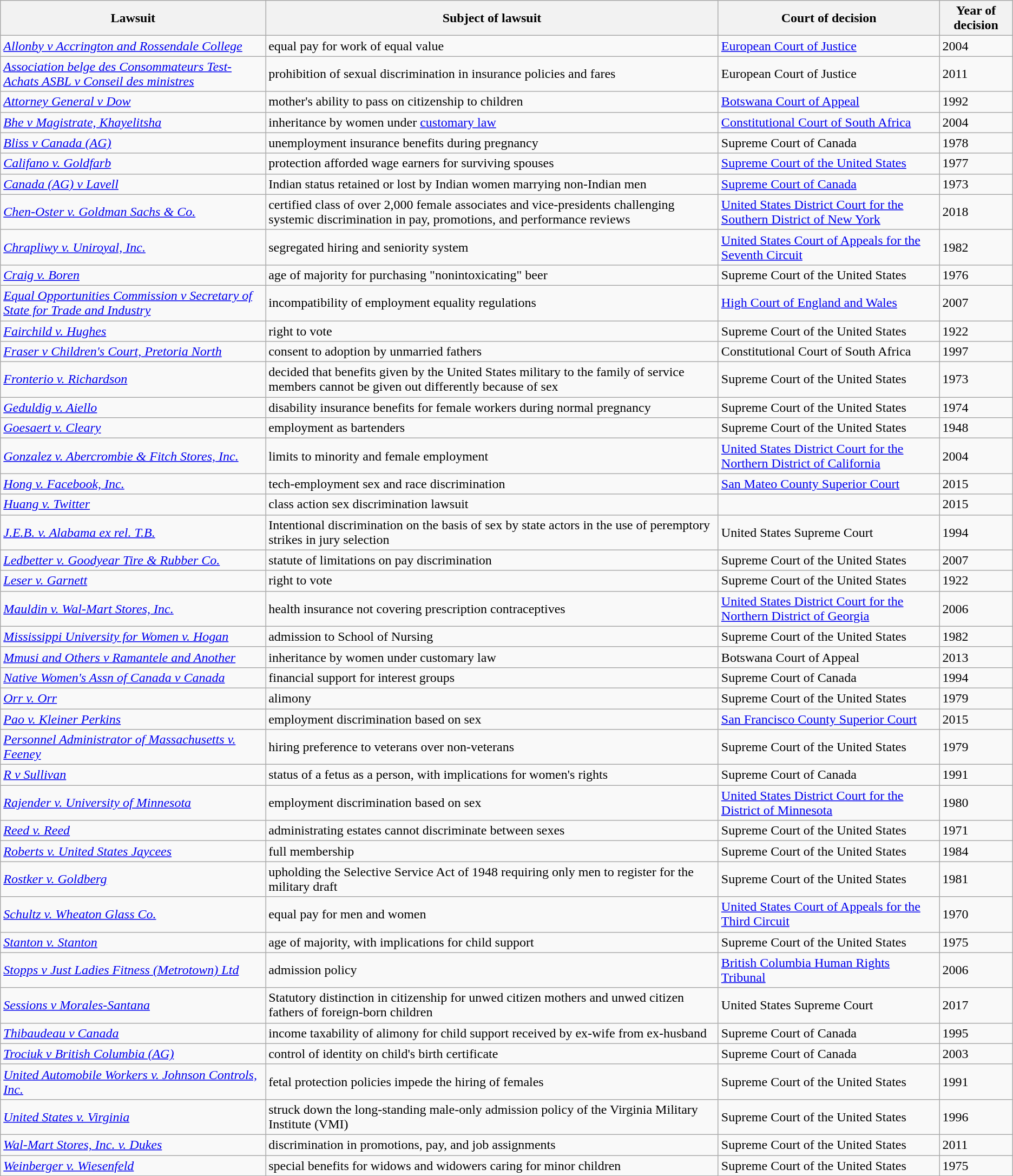<table class="wikitable sortable">
<tr>
<th>Lawsuit</th>
<th>Subject of lawsuit</th>
<th>Court of decision</th>
<th>Year of decision</th>
</tr>
<tr>
<td><em><a href='#'>Allonby v Accrington and Rossendale College</a></em></td>
<td>equal pay for work of equal value</td>
<td><a href='#'>European Court of Justice</a></td>
<td>2004</td>
</tr>
<tr>
<td><em><a href='#'>Association belge des Consommateurs Test-Achats ASBL v Conseil des ministres</a></em></td>
<td>prohibition of sexual discrimination in insurance policies and fares</td>
<td>European Court of Justice</td>
<td>2011</td>
</tr>
<tr>
<td><em><a href='#'>Attorney General v Dow</a></em></td>
<td>mother's ability to pass on citizenship to children</td>
<td><a href='#'>Botswana Court of Appeal</a></td>
<td>1992</td>
</tr>
<tr>
<td><em><a href='#'>Bhe v Magistrate, Khayelitsha</a></em></td>
<td>inheritance by women under <a href='#'>customary law</a></td>
<td><a href='#'>Constitutional Court of South Africa</a></td>
<td>2004</td>
</tr>
<tr>
<td><em><a href='#'>Bliss v Canada (AG)</a></em></td>
<td>unemployment insurance benefits during pregnancy</td>
<td>Supreme Court of Canada</td>
<td>1978</td>
</tr>
<tr>
<td><em><a href='#'>Califano v. Goldfarb</a></em></td>
<td>protection afforded wage earners for surviving spouses</td>
<td><a href='#'>Supreme Court of the United States</a></td>
<td>1977</td>
</tr>
<tr>
<td><em><a href='#'>Canada (AG) v Lavell</a></em></td>
<td>Indian status retained or lost by Indian women marrying non-Indian men</td>
<td><a href='#'>Supreme Court of Canada</a></td>
<td>1973</td>
</tr>
<tr>
<td><em><a href='#'>Chen-Oster v. Goldman Sachs & Co.</a></em></td>
<td>certified class of over 2,000 female associates and vice-presidents challenging systemic discrimination in pay, promotions, and performance reviews</td>
<td><a href='#'>United States District Court for the Southern District of New York</a></td>
<td>2018</td>
</tr>
<tr>
<td><em><a href='#'>Chrapliwy v. Uniroyal, Inc.</a></em></td>
<td>segregated hiring and seniority system</td>
<td><a href='#'>United States Court of Appeals for the Seventh Circuit</a></td>
<td>1982</td>
</tr>
<tr>
<td><em><a href='#'>Craig v. Boren</a></em></td>
<td>age of majority for purchasing "nonintoxicating" beer</td>
<td>Supreme Court of the United States</td>
<td>1976</td>
</tr>
<tr>
<td><em><a href='#'>Equal Opportunities Commission v Secretary of State for Trade and Industry</a></em></td>
<td>incompatibility of employment equality regulations</td>
<td><a href='#'>High Court of England and Wales</a></td>
<td>2007</td>
</tr>
<tr>
<td><em><a href='#'>Fairchild v. Hughes</a></em></td>
<td>right to vote</td>
<td>Supreme Court of the United States</td>
<td>1922</td>
</tr>
<tr>
<td><em><a href='#'>Fraser v Children's Court, Pretoria North</a></em></td>
<td>consent to adoption by unmarried fathers</td>
<td>Constitutional Court of South Africa</td>
<td>1997</td>
</tr>
<tr>
<td><em><a href='#'>Fronterio v. Richardson</a></em></td>
<td>decided that benefits given by the United States military to the family of service members cannot be given out differently because of sex</td>
<td>Supreme Court of the United States</td>
<td>1973</td>
</tr>
<tr>
<td><em><a href='#'>Geduldig v. Aiello</a></em></td>
<td>disability insurance benefits for female workers during normal pregnancy</td>
<td>Supreme Court of the United States</td>
<td>1974</td>
</tr>
<tr>
<td><em><a href='#'>Goesaert v. Cleary</a></em></td>
<td>employment as bartenders</td>
<td>Supreme Court of the United States</td>
<td>1948</td>
</tr>
<tr>
<td><em><a href='#'>Gonzalez v. Abercrombie & Fitch Stores, Inc.</a></em></td>
<td>limits to minority and female employment</td>
<td><a href='#'>United States District Court for the Northern District of California</a></td>
<td>2004</td>
</tr>
<tr>
<td><em><a href='#'>Hong v. Facebook, Inc.</a></em></td>
<td>tech-employment sex and race discrimination</td>
<td><a href='#'>San Mateo County Superior Court</a></td>
<td>2015</td>
</tr>
<tr>
<td><em><a href='#'>Huang v. Twitter</a></em></td>
<td>class action sex discrimination lawsuit</td>
<td></td>
<td>2015</td>
</tr>
<tr>
<td><em><a href='#'>J.E.B. v. Alabama ex rel. T.B.</a></em></td>
<td>Intentional discrimination on the basis of sex by state actors in the use of peremptory strikes in jury selection</td>
<td>United States Supreme Court</td>
<td>1994</td>
</tr>
<tr>
<td><em><a href='#'>Ledbetter v. Goodyear Tire & Rubber Co.</a></em></td>
<td>statute of limitations on pay discrimination</td>
<td>Supreme Court of the United States</td>
<td>2007</td>
</tr>
<tr>
<td><em><a href='#'>Leser v. Garnett</a></em></td>
<td>right to vote</td>
<td>Supreme Court of the United States</td>
<td>1922</td>
</tr>
<tr>
<td><em><a href='#'>Mauldin v. Wal-Mart Stores, Inc.</a></em></td>
<td>health insurance not covering prescription contraceptives</td>
<td><a href='#'>United States District Court for the Northern District of Georgia</a></td>
<td>2006</td>
</tr>
<tr>
<td><em><a href='#'>Mississippi University for Women v. Hogan</a></em></td>
<td>admission to School of Nursing</td>
<td>Supreme Court of the United States</td>
<td>1982</td>
</tr>
<tr>
<td><em><a href='#'>Mmusi and Others v Ramantele and Another</a></em></td>
<td>inheritance by women under customary law</td>
<td>Botswana Court of Appeal</td>
<td>2013</td>
</tr>
<tr>
<td><em><a href='#'>Native Women's Assn of Canada v Canada</a></em></td>
<td>financial support for interest groups</td>
<td>Supreme Court of Canada</td>
<td>1994</td>
</tr>
<tr>
<td><em><a href='#'>Orr v. Orr</a></em></td>
<td>alimony</td>
<td>Supreme Court of the United States</td>
<td>1979</td>
</tr>
<tr>
<td><em><a href='#'>Pao v. Kleiner Perkins</a></em></td>
<td>employment discrimination based on sex</td>
<td><a href='#'>San Francisco County Superior Court</a></td>
<td>2015</td>
</tr>
<tr>
<td><em><a href='#'>Personnel Administrator of Massachusetts v. Feeney</a></em></td>
<td>hiring preference to veterans over non-veterans</td>
<td>Supreme Court of the United States</td>
<td>1979</td>
</tr>
<tr>
<td><em><a href='#'>R v Sullivan</a></em></td>
<td>status of a fetus as a person, with implications for women's rights</td>
<td>Supreme Court of Canada</td>
<td>1991</td>
</tr>
<tr>
<td><em><a href='#'>Rajender v. University of Minnesota</a></em></td>
<td>employment discrimination based on sex</td>
<td><a href='#'>United States District Court for the District of Minnesota</a></td>
<td>1980</td>
</tr>
<tr>
<td><em><a href='#'>Reed v. Reed</a></em></td>
<td>administrating estates cannot discriminate between sexes</td>
<td>Supreme Court of the United States</td>
<td>1971</td>
</tr>
<tr>
<td><em><a href='#'>Roberts v. United States Jaycees</a></em></td>
<td>full membership</td>
<td>Supreme Court of the United States</td>
<td>1984</td>
</tr>
<tr>
<td><em><a href='#'>Rostker v. Goldberg</a></em></td>
<td>upholding the Selective Service Act of 1948 requiring only men to register for the military draft</td>
<td>Supreme Court of the United States</td>
<td>1981</td>
</tr>
<tr>
<td><em><a href='#'>Schultz v. Wheaton Glass Co.</a></em></td>
<td>equal pay for men and women</td>
<td><a href='#'>United States Court of Appeals for the Third Circuit</a></td>
<td>1970</td>
</tr>
<tr>
<td><em><a href='#'>Stanton v. Stanton</a></em></td>
<td>age of majority, with implications for child support</td>
<td>Supreme Court of the United States</td>
<td>1975</td>
</tr>
<tr>
<td><em><a href='#'>Stopps v Just Ladies Fitness (Metrotown) Ltd</a></em></td>
<td>admission policy</td>
<td><a href='#'>British Columbia Human Rights Tribunal</a></td>
<td>2006</td>
</tr>
<tr>
<td><em><a href='#'>Sessions v Morales-Santana</a></em></td>
<td>Statutory distinction in citizenship for unwed citizen mothers and unwed citizen fathers of foreign-born children</td>
<td>United States Supreme Court</td>
<td>2017</td>
</tr>
<tr>
<td><em><a href='#'>Thibaudeau v Canada</a></em></td>
<td>income taxability of alimony for child support received by ex-wife from ex-husband</td>
<td>Supreme Court of Canada</td>
<td>1995</td>
</tr>
<tr>
<td><em><a href='#'>Trociuk v British Columbia (AG)</a></em></td>
<td>control of identity on child's birth certificate</td>
<td>Supreme Court of Canada</td>
<td>2003</td>
</tr>
<tr>
<td><em><a href='#'>United Automobile Workers v. Johnson Controls, Inc.</a></em></td>
<td>fetal protection policies impede the hiring of females</td>
<td>Supreme Court of the United States</td>
<td>1991</td>
</tr>
<tr>
<td><em><a href='#'>United States v. Virginia</a></em></td>
<td>struck down the long-standing male-only admission policy of the Virginia Military Institute (VMI)</td>
<td>Supreme Court of the United States</td>
<td>1996</td>
</tr>
<tr>
<td><em><a href='#'>Wal-Mart Stores, Inc. v. Dukes</a></em></td>
<td>discrimination in promotions, pay, and job assignments</td>
<td>Supreme Court of the United States</td>
<td>2011</td>
</tr>
<tr>
<td><em><a href='#'>Weinberger v. Wiesenfeld</a></em></td>
<td>special benefits for widows and widowers caring for minor children</td>
<td>Supreme Court of the United States</td>
<td>1975</td>
</tr>
</table>
